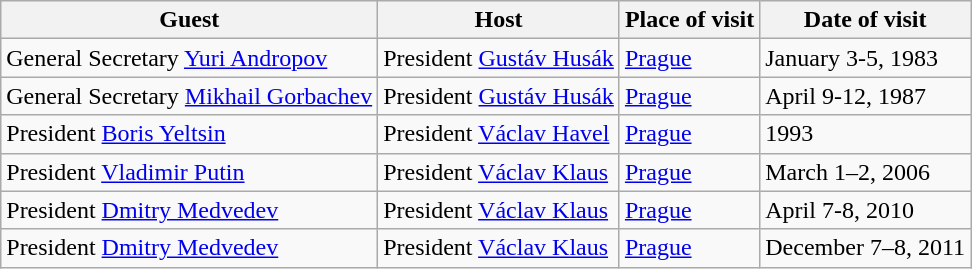<table class="wikitable" border="1">
<tr>
<th>Guest</th>
<th>Host</th>
<th>Place of visit</th>
<th>Date of visit</th>
</tr>
<tr>
<td> General Secretary <a href='#'>Yuri Andropov</a></td>
<td> President <a href='#'>Gustáv Husák</a></td>
<td><a href='#'>Prague</a></td>
<td>January 3-5, 1983</td>
</tr>
<tr>
<td> General Secretary <a href='#'>Mikhail Gorbachev</a></td>
<td> President <a href='#'>Gustáv Husák</a></td>
<td><a href='#'>Prague</a></td>
<td>April 9-12, 1987</td>
</tr>
<tr>
<td> President <a href='#'>Boris Yeltsin</a></td>
<td> President <a href='#'>Václav Havel</a></td>
<td><a href='#'>Prague</a></td>
<td>1993</td>
</tr>
<tr>
<td> President <a href='#'>Vladimir Putin</a></td>
<td> President <a href='#'>Václav Klaus</a></td>
<td><a href='#'>Prague</a></td>
<td>March 1–2, 2006</td>
</tr>
<tr>
<td> President <a href='#'>Dmitry Medvedev</a></td>
<td> President <a href='#'>Václav Klaus</a></td>
<td><a href='#'>Prague</a></td>
<td>April 7-8, 2010</td>
</tr>
<tr>
<td> President <a href='#'>Dmitry Medvedev</a></td>
<td> President <a href='#'>Václav Klaus</a></td>
<td><a href='#'>Prague</a></td>
<td>December 7–8, 2011</td>
</tr>
</table>
